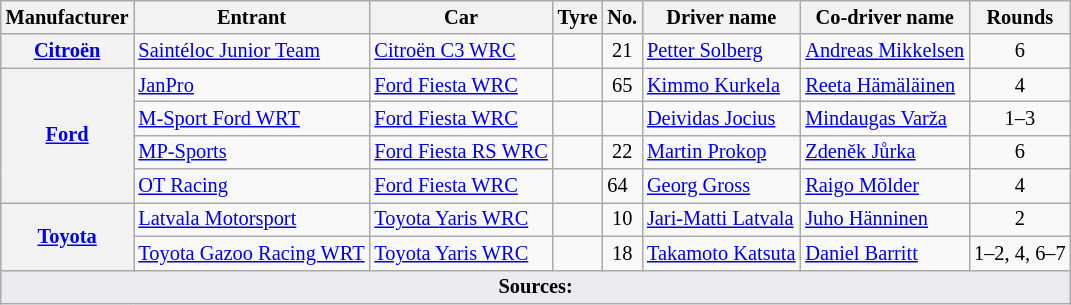<table class="wikitable" style="font-size: 85%;">
<tr>
<th>Manufacturer</th>
<th>Entrant</th>
<th>Car</th>
<th>Tyre</th>
<th>No.</th>
<th>Driver name</th>
<th>Co-driver name</th>
<th>Rounds</th>
</tr>
<tr>
<th><a href='#'>Citroën</a></th>
<td> <a href='#'>Saintéloc Junior Team</a></td>
<td><a href='#'>Citroën C3 WRC</a></td>
<td align="center"></td>
<td align="center">21</td>
<td> <a href='#'>Petter Solberg</a></td>
<td nowrap> <a href='#'>Andreas Mikkelsen</a></td>
<td style="text-align:center">6</td>
</tr>
<tr>
<th rowspan="4"><a href='#'>Ford</a></th>
<td> <a href='#'>JanPro</a></td>
<td><a href='#'>Ford Fiesta WRC</a></td>
<td align="center"></td>
<td style="text-align:center">65</td>
<td> <a href='#'>Kimmo Kurkela</a></td>
<td nowrap> <a href='#'>Reeta Hämäläinen</a></td>
<td style="text-align:center">4</td>
</tr>
<tr>
<td> <a href='#'>M-Sport Ford WRT</a></td>
<td><a href='#'>Ford Fiesta WRC</a></td>
<td align="center"></td>
<td style="text"style="text-align:center"></td>
<td> <a href='#'>Deividas Jocius</a></td>
<td nowrap> <a href='#'>Mindaugas Varža</a></td>
<td style="text-align:center">1–3</td>
</tr>
<tr>
<td> <a href='#'>MP-Sports</a></td>
<td nowrap><a href='#'>Ford Fiesta RS WRC</a></td>
<td align="center"></td>
<td style="text-align:center">22</td>
<td> <a href='#'>Martin Prokop</a></td>
<td> <a href='#'>Zdeněk Jůrka</a></td>
<td style="text-align:center">6</td>
</tr>
<tr>
<td> <a href='#'>OT Racing</a></td>
<td><a href='#'>Ford Fiesta WRC</a></td>
<td align="center"></td>
<td style="text"style="text-align:center">64</td>
<td> <a href='#'>Georg Gross</a></td>
<td> <a href='#'>Raigo Mõlder</a></td>
<td style="text-align:center">4</td>
</tr>
<tr>
<th rowspan="2"><a href='#'>Toyota</a></th>
<td> <a href='#'>Latvala Motorsport</a></td>
<td><a href='#'>Toyota Yaris WRC</a></td>
<td align="center"></td>
<td style="text-align:center">10</td>
<td> <a href='#'>Jari-Matti Latvala</a></td>
<td> <a href='#'>Juho Hänninen</a></td>
<td style="text-align:center">2</td>
</tr>
<tr>
<td nowrap> <a href='#'>Toyota Gazoo Racing WRT</a></td>
<td nowrap><a href='#'>Toyota Yaris WRC</a></td>
<td align="center"></td>
<td style="text-align:center" id="18">18</td>
<td nowrap> <a href='#'>Takamoto Katsuta</a></td>
<td> <a href='#'>Daniel Barritt</a></td>
<td style="text-align:center" nowrap>1–2, 4, 6–7</td>
</tr>
<tr>
<td colspan="8" style="background-color:#EAECF0;text-align:center"><strong>Sources:</strong></td>
</tr>
</table>
